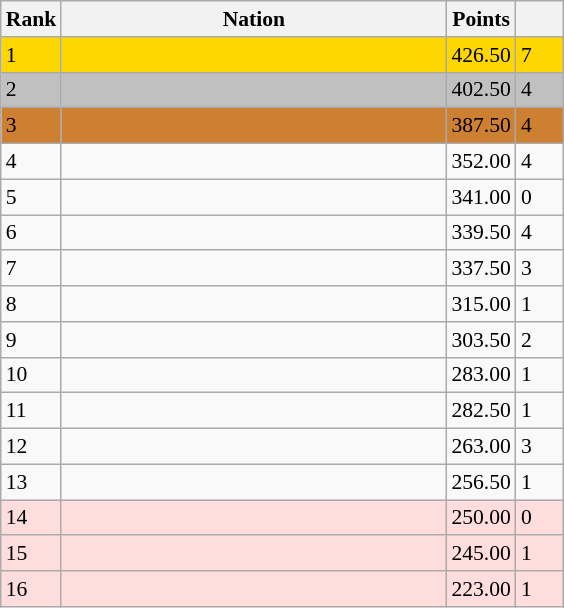<table class="wikitable" style="text-align: left; font-size:90%">
<tr>
<th width="25">Rank</th>
<th width="250">Nation</th>
<th width="25">Points</th>
<th width="25"></th>
</tr>
<tr valign="top" bgcolor="gold">
<td align="left">1</td>
<td><strong></strong></td>
<td>426.50</td>
<td>7</td>
</tr>
<tr bgcolor="silver">
<td align="left">2</td>
<td><strong></strong></td>
<td>402.50</td>
<td>4</td>
</tr>
<tr bgcolor=#CD7F32>
<td align="left">3</td>
<td><strong></strong></td>
<td>387.50</td>
<td>4</td>
</tr>
<tr>
<td align="left">4</td>
<td></td>
<td>352.00</td>
<td>4</td>
</tr>
<tr>
<td align="left">5</td>
<td></td>
<td>341.00</td>
<td>0</td>
</tr>
<tr>
<td align="left">6</td>
<td></td>
<td>339.50</td>
<td>4</td>
</tr>
<tr>
<td align="left">7</td>
<td></td>
<td>337.50</td>
<td>3</td>
</tr>
<tr>
<td align="left">8</td>
<td></td>
<td>315.00</td>
<td>1</td>
</tr>
<tr>
<td align="left">9</td>
<td></td>
<td>303.50</td>
<td>2</td>
</tr>
<tr>
<td align="left">10</td>
<td></td>
<td>283.00</td>
<td>1</td>
</tr>
<tr>
<td align="left">11</td>
<td></td>
<td>282.50</td>
<td>1</td>
</tr>
<tr>
<td align="left">12</td>
<td></td>
<td>263.00</td>
<td>3</td>
</tr>
<tr>
<td align="left">13</td>
<td></td>
<td>256.50</td>
<td>1</td>
</tr>
<tr bgcolor=#ffdddd>
<td align="left">14</td>
<td></td>
<td>250.00</td>
<td>0</td>
</tr>
<tr bgcolor=#ffdddd>
<td align="left">15</td>
<td></td>
<td>245.00</td>
<td>1</td>
</tr>
<tr bgcolor=#ffdddd>
<td align="left">16</td>
<td></td>
<td>223.00</td>
<td>1</td>
</tr>
</table>
